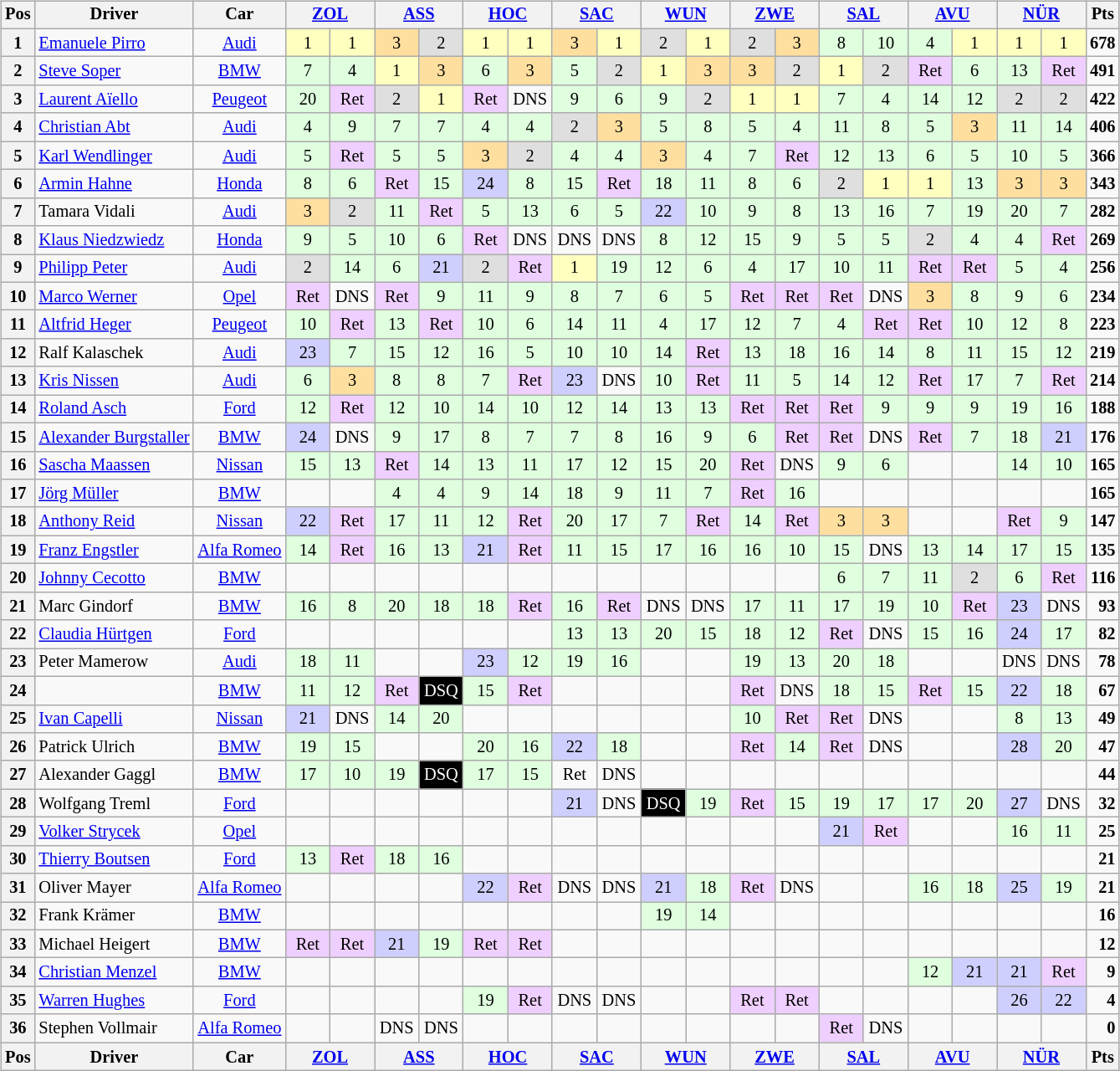<table>
<tr>
<td style="vertical-align:top"><br><table class="wikitable" style="font-size:85%; text-align:center">
<tr style="vertical-align:top">
<th style="vertical-align:middle">Pos</th>
<th style="vertical-align:middle">Driver</th>
<th style="vertical-align:middle">Car</th>
<th colspan="2" style="text-align:center"><a href='#'>ZOL</a><br></th>
<th colspan="2" style="text-align:center"><a href='#'>ASS</a><br></th>
<th colspan="2" style="text-align:center"><a href='#'>HOC</a><br></th>
<th colspan="2" style="text-align:center"><a href='#'>SAC</a><br></th>
<th colspan="2" style="text-align:center"><a href='#'>WUN</a><br></th>
<th colspan="2" style="text-align:center"><a href='#'>ZWE</a><br></th>
<th colspan="2" style="text-align:center"><a href='#'>SAL</a><br></th>
<th colspan="2" style="text-align:center"><a href='#'>AVU</a><br></th>
<th colspan="2" style="text-align:center"><a href='#'>NÜR</a><br></th>
<th style="vertical-align:middle">Pts</th>
</tr>
<tr>
<th>1</th>
<td style="text-align:left"> <a href='#'>Emanuele Pirro</a></td>
<td><a href='#'>Audi</a></td>
<td style="background:#ffffbf;" width="29">1</td>
<td style="background:#ffffbf;" width="29">1</td>
<td style="background:#ffdf9f;">3</td>
<td style="background:#dfdfdf;">2</td>
<td style="background:#ffffbf;" width="29">1</td>
<td style="background:#ffffbf;" width="29">1</td>
<td style="background:#ffdf9f;">3</td>
<td style="background:#ffffbf;" width="29">1</td>
<td style="background:#dfdfdf;">2</td>
<td style="background:#ffffbf;" width="29">1</td>
<td style="background:#dfdfdf;">2</td>
<td style="background:#ffdf9f;">3</td>
<td style="background:#dfffdf;">8</td>
<td style="background:#dfffdf;">10</td>
<td style="background:#dfffdf;">4</td>
<td style="background:#ffffbf;" width="29">1</td>
<td style="background:#ffffbf;" width="29">1</td>
<td style="background:#ffffbf;" width="29">1</td>
<td style="text-align:right"><strong>678</strong></td>
</tr>
<tr>
<th>2</th>
<td style="text-align:left"> <a href='#'>Steve Soper</a></td>
<td><a href='#'>BMW</a></td>
<td style="background:#dfffdf;">7</td>
<td style="background:#dfffdf;">4</td>
<td style="background:#ffffbf;" width="29">1</td>
<td style="background:#ffdf9f;">3</td>
<td style="background:#dfffdf;">6</td>
<td style="background:#ffdf9f;">3</td>
<td style="background:#dfffdf;">5</td>
<td style="background:#dfdfdf;">2</td>
<td style="background:#ffffbf;" width="29">1</td>
<td style="background:#ffdf9f;">3</td>
<td style="background:#ffdf9f;">3</td>
<td style="background:#dfdfdf;">2</td>
<td style="background:#ffffbf;" width="29">1</td>
<td style="background:#dfdfdf;">2</td>
<td style="background:#efcfff;">Ret</td>
<td style="background:#dfffdf;">6</td>
<td style="background:#dfffdf;">13</td>
<td style="background:#efcfff;">Ret</td>
<td style="text-align:right"><strong>491</strong></td>
</tr>
<tr>
<th>3</th>
<td style="text-align:left"> <a href='#'>Laurent Aïello</a></td>
<td><a href='#'>Peugeot</a></td>
<td style="background:#dfffdf;">20</td>
<td style="background:#efcfff;">Ret</td>
<td style="background:#dfdfdf;">2</td>
<td style="background:#ffffbf;" width="29">1</td>
<td style="background:#efcfff;">Ret</td>
<td>DNS</td>
<td style="background:#dfffdf;">9</td>
<td style="background:#dfffdf;">6</td>
<td style="background:#dfffdf;">9</td>
<td style="background:#dfdfdf;">2</td>
<td style="background:#ffffbf;" width="29">1</td>
<td style="background:#ffffbf;" width="29">1</td>
<td style="background:#dfffdf;">7</td>
<td style="background:#dfffdf;">4</td>
<td style="background:#dfffdf;">14</td>
<td style="background:#dfffdf;">12</td>
<td style="background:#dfdfdf;">2</td>
<td style="background:#dfdfdf;">2</td>
<td style="text-align:right"><strong>422</strong></td>
</tr>
<tr>
<th>4</th>
<td style="text-align:left"> <a href='#'>Christian Abt</a></td>
<td><a href='#'>Audi</a></td>
<td style="background:#dfffdf;">4</td>
<td style="background:#dfffdf;">9</td>
<td style="background:#dfffdf;">7</td>
<td style="background:#dfffdf;">7</td>
<td style="background:#dfffdf;">4</td>
<td style="background:#dfffdf;">4</td>
<td style="background:#dfdfdf;">2</td>
<td style="background:#ffdf9f;">3</td>
<td style="background:#dfffdf;">5</td>
<td style="background:#dfffdf;">8</td>
<td style="background:#dfffdf;">5</td>
<td style="background:#dfffdf;">4</td>
<td style="background:#dfffdf;">11</td>
<td style="background:#dfffdf;">8</td>
<td style="background:#dfffdf;">5</td>
<td style="background:#ffdf9f;">3</td>
<td style="background:#dfffdf;">11</td>
<td style="background:#dfffdf;">14</td>
<td style="text-align:right"><strong>406</strong></td>
</tr>
<tr>
<th>5</th>
<td style="text-align:left"> <a href='#'>Karl Wendlinger</a></td>
<td><a href='#'>Audi</a></td>
<td style="background:#dfffdf;">5</td>
<td style="background:#efcfff;">Ret</td>
<td style="background:#dfffdf;">5</td>
<td style="background:#dfffdf;">5</td>
<td style="background:#ffdf9f;">3</td>
<td style="background:#dfdfdf;">2</td>
<td style="background:#dfffdf;">4</td>
<td style="background:#dfffdf;">4</td>
<td style="background:#ffdf9f;">3</td>
<td style="background:#dfffdf;">4</td>
<td style="background:#dfffdf;">7</td>
<td style="background:#efcfff;">Ret</td>
<td style="background:#dfffdf;">12</td>
<td style="background:#dfffdf;">13</td>
<td style="background:#dfffdf;">6</td>
<td style="background:#dfffdf;">5</td>
<td style="background:#dfffdf;">10</td>
<td style="background:#dfffdf;">5</td>
<td style="text-align:right"><strong>366</strong></td>
</tr>
<tr>
<th>6</th>
<td style="text-align:left"> <a href='#'>Armin Hahne</a></td>
<td><a href='#'>Honda</a></td>
<td style="background:#dfffdf;">8</td>
<td style="background:#dfffdf;">6</td>
<td style="background:#efcfff;">Ret</td>
<td style="background:#dfffdf;">15</td>
<td style="background:#cfcfff;">24</td>
<td style="background:#dfffdf;">8</td>
<td style="background:#dfffdf;">15</td>
<td style="background:#efcfff;">Ret</td>
<td style="background:#dfffdf;">18</td>
<td style="background:#dfffdf;">11</td>
<td style="background:#dfffdf;">8</td>
<td style="background:#dfffdf;">6</td>
<td style="background:#dfdfdf;">2</td>
<td style="background:#ffffbf;" width="29">1</td>
<td style="background:#ffffbf;" width="29">1</td>
<td style="background:#dfffdf;">13</td>
<td style="background:#ffdf9f;">3</td>
<td style="background:#ffdf9f;">3</td>
<td style="text-align:right"><strong>343</strong></td>
</tr>
<tr>
<th>7</th>
<td style="text-align:left"> Tamara Vidali</td>
<td><a href='#'>Audi</a></td>
<td style="background:#ffdf9f;">3</td>
<td style="background:#dfdfdf;">2</td>
<td style="background:#dfffdf;">11</td>
<td style="background:#efcfff;">Ret</td>
<td style="background:#dfffdf;">5</td>
<td style="background:#dfffdf;">13</td>
<td style="background:#dfffdf;">6</td>
<td style="background:#dfffdf;">5</td>
<td style="background:#cfcfff;">22</td>
<td style="background:#dfffdf;">10</td>
<td style="background:#dfffdf;">9</td>
<td style="background:#dfffdf;">8</td>
<td style="background:#dfffdf;">13</td>
<td style="background:#dfffdf;">16</td>
<td style="background:#dfffdf;">7</td>
<td style="background:#dfffdf;">19</td>
<td style="background:#dfffdf;">20</td>
<td style="background:#dfffdf;">7</td>
<td style="text-align:right"><strong>282</strong></td>
</tr>
<tr>
<th>8</th>
<td style="text-align:left"> <a href='#'>Klaus Niedzwiedz</a></td>
<td><a href='#'>Honda</a></td>
<td style="background:#dfffdf;">9</td>
<td style="background:#dfffdf;">5</td>
<td style="background:#dfffdf;">10</td>
<td style="background:#dfffdf;">6</td>
<td style="background:#efcfff;">Ret</td>
<td>DNS</td>
<td>DNS</td>
<td>DNS</td>
<td style="background:#dfffdf;">8</td>
<td style="background:#dfffdf;">12</td>
<td style="background:#dfffdf;">15</td>
<td style="background:#dfffdf;">9</td>
<td style="background:#dfffdf;">5</td>
<td style="background:#dfffdf;">5</td>
<td style="background:#dfdfdf;">2</td>
<td style="background:#dfffdf;">4</td>
<td style="background:#dfffdf;">4</td>
<td style="background:#efcfff;">Ret</td>
<td style="text-align:right"><strong>269</strong></td>
</tr>
<tr>
<th>9</th>
<td style="text-align:left"> <a href='#'>Philipp Peter</a></td>
<td><a href='#'>Audi</a></td>
<td style="background:#dfdfdf;">2</td>
<td style="background:#dfffdf;">14</td>
<td style="background:#dfffdf;">6</td>
<td style="background:#cfcfff;">21</td>
<td style="background:#dfdfdf;">2</td>
<td style="background:#efcfff;">Ret</td>
<td style="background:#ffffbf;" width="29">1</td>
<td style="background:#dfffdf;">19</td>
<td style="background:#dfffdf;">12</td>
<td style="background:#dfffdf;">6</td>
<td style="background:#dfffdf;">4</td>
<td style="background:#dfffdf;">17</td>
<td style="background:#dfffdf;">10</td>
<td style="background:#dfffdf;">11</td>
<td style="background:#efcfff;">Ret</td>
<td style="background:#efcfff;">Ret</td>
<td style="background:#dfffdf;">5</td>
<td style="background:#dfffdf;">4</td>
<td style="text-align:right"><strong>256</strong></td>
</tr>
<tr>
<th>10</th>
<td style="text-align:left"> <a href='#'>Marco Werner</a></td>
<td><a href='#'>Opel</a></td>
<td style="background:#efcfff;">Ret</td>
<td>DNS</td>
<td style="background:#efcfff;">Ret</td>
<td style="background:#dfffdf;">9</td>
<td style="background:#dfffdf;">11</td>
<td style="background:#dfffdf;">9</td>
<td style="background:#dfffdf;">8</td>
<td style="background:#dfffdf;">7</td>
<td style="background:#dfffdf;">6</td>
<td style="background:#dfffdf;">5</td>
<td style="background:#efcfff;">Ret</td>
<td style="background:#efcfff;">Ret</td>
<td style="background:#efcfff;">Ret</td>
<td>DNS</td>
<td style="background:#ffdf9f;">3</td>
<td style="background:#dfffdf;">8</td>
<td style="background:#dfffdf;">9</td>
<td style="background:#dfffdf;">6</td>
<td style="text-align:right"><strong>234</strong></td>
</tr>
<tr>
<th>11</th>
<td style="text-align:left"> <a href='#'>Altfrid Heger</a></td>
<td><a href='#'>Peugeot</a></td>
<td style="background:#dfffdf;">10</td>
<td style="background:#efcfff;">Ret</td>
<td style="background:#dfffdf;">13</td>
<td style="background:#efcfff;">Ret</td>
<td style="background:#dfffdf;">10</td>
<td style="background:#dfffdf;">6</td>
<td style="background:#dfffdf;">14</td>
<td style="background:#dfffdf;">11</td>
<td style="background:#dfffdf;">4</td>
<td style="background:#dfffdf;">17</td>
<td style="background:#dfffdf;">12</td>
<td style="background:#dfffdf;">7</td>
<td style="background:#dfffdf;">4</td>
<td style="background:#efcfff;">Ret</td>
<td style="background:#efcfff;">Ret</td>
<td style="background:#dfffdf;">10</td>
<td style="background:#dfffdf;">12</td>
<td style="background:#dfffdf;">8</td>
<td style="text-align:right"><strong>223</strong></td>
</tr>
<tr>
<th>12</th>
<td style="text-align:left"> Ralf Kalaschek</td>
<td><a href='#'>Audi</a></td>
<td style="background:#cfcfff;">23</td>
<td style="background:#dfffdf;">7</td>
<td style="background:#dfffdf;">15</td>
<td style="background:#dfffdf;">12</td>
<td style="background:#dfffdf;">16</td>
<td style="background:#dfffdf;">5</td>
<td style="background:#dfffdf;">10</td>
<td style="background:#dfffdf;">10</td>
<td style="background:#dfffdf;">14</td>
<td style="background:#efcfff;">Ret</td>
<td style="background:#dfffdf;">13</td>
<td style="background:#dfffdf;">18</td>
<td style="background:#dfffdf;">16</td>
<td style="background:#dfffdf;">14</td>
<td style="background:#dfffdf;">8</td>
<td style="background:#dfffdf;">11</td>
<td style="background:#dfffdf;">15</td>
<td style="background:#dfffdf;">12</td>
<td style="text-align:right"><strong>219</strong></td>
</tr>
<tr>
<th>13</th>
<td style="text-align:left"> <a href='#'>Kris Nissen</a></td>
<td><a href='#'>Audi</a></td>
<td style="background:#dfffdf;">6</td>
<td style="background:#ffdf9f;">3</td>
<td style="background:#dfffdf;">8</td>
<td style="background:#dfffdf;">8</td>
<td style="background:#dfffdf;">7</td>
<td style="background:#efcfff;">Ret</td>
<td style="background:#cfcfff;">23</td>
<td>DNS</td>
<td style="background:#dfffdf;">10</td>
<td style="background:#efcfff;">Ret</td>
<td style="background:#dfffdf;">11</td>
<td style="background:#dfffdf;">5</td>
<td style="background:#dfffdf;">14</td>
<td style="background:#dfffdf;">12</td>
<td style="background:#efcfff;">Ret</td>
<td style="background:#dfffdf;">17</td>
<td style="background:#dfffdf;">7</td>
<td style="background:#efcfff;">Ret</td>
<td style="text-align:right"><strong>214</strong></td>
</tr>
<tr>
<th>14</th>
<td style="text-align:left"> <a href='#'>Roland Asch</a></td>
<td><a href='#'>Ford</a></td>
<td style="background:#dfffdf;">12</td>
<td style="background:#efcfff;">Ret</td>
<td style="background:#dfffdf;">12</td>
<td style="background:#dfffdf;">10</td>
<td style="background:#dfffdf;">14</td>
<td style="background:#dfffdf;">10</td>
<td style="background:#dfffdf;">12</td>
<td style="background:#dfffdf;">14</td>
<td style="background:#dfffdf;">13</td>
<td style="background:#dfffdf;">13</td>
<td style="background:#efcfff;">Ret</td>
<td style="background:#efcfff;">Ret</td>
<td style="background:#efcfff;">Ret</td>
<td style="background:#dfffdf;">9</td>
<td style="background:#dfffdf;">9</td>
<td style="background:#dfffdf;">9</td>
<td style="background:#dfffdf;">19</td>
<td style="background:#dfffdf;">16</td>
<td style="text-align:right"><strong>188</strong></td>
</tr>
<tr>
<th>15</th>
<td style="text-align:left"> <a href='#'> Alexander Burgstaller</a></td>
<td><a href='#'>BMW</a></td>
<td style="background:#cfcfff;">24</td>
<td>DNS</td>
<td style="background:#dfffdf;">9</td>
<td style="background:#dfffdf;">17</td>
<td style="background:#dfffdf;">8</td>
<td style="background:#dfffdf;">7</td>
<td style="background:#dfffdf;">7</td>
<td style="background:#dfffdf;">8</td>
<td style="background:#dfffdf;">16</td>
<td style="background:#dfffdf;">9</td>
<td style="background:#dfffdf;">6</td>
<td style="background:#efcfff;">Ret</td>
<td style="background:#efcfff;">Ret</td>
<td>DNS</td>
<td style="background:#efcfff;">Ret</td>
<td style="background:#dfffdf;">7</td>
<td style="background:#dfffdf;">18</td>
<td style="background:#cfcfff;">21</td>
<td style="text-align:right"><strong>176</strong></td>
</tr>
<tr>
<th>16</th>
<td style="text-align:left"> <a href='#'>Sascha Maassen</a></td>
<td><a href='#'>Nissan</a></td>
<td style="background:#dfffdf;">15</td>
<td style="background:#dfffdf;">13</td>
<td style="background:#efcfff;">Ret</td>
<td style="background:#dfffdf;">14</td>
<td style="background:#dfffdf;">13</td>
<td style="background:#dfffdf;">11</td>
<td style="background:#dfffdf;">17</td>
<td style="background:#dfffdf;">12</td>
<td style="background:#dfffdf;">15</td>
<td style="background:#dfffdf;">20</td>
<td style="background:#efcfff;">Ret</td>
<td>DNS</td>
<td style="background:#dfffdf;">9</td>
<td style="background:#dfffdf;">6</td>
<td></td>
<td></td>
<td style="background:#dfffdf;">14</td>
<td style="background:#dfffdf;">10</td>
<td style="text-align:right"><strong>165</strong></td>
</tr>
<tr>
<th>17</th>
<td style="text-align:left"> <a href='#'>Jörg Müller</a></td>
<td><a href='#'>BMW</a></td>
<td></td>
<td></td>
<td style="background:#dfffdf;">4</td>
<td style="background:#dfffdf;">4</td>
<td style="background:#dfffdf;">9</td>
<td style="background:#dfffdf;">14</td>
<td style="background:#dfffdf;">18</td>
<td style="background:#dfffdf;">9</td>
<td style="background:#dfffdf;">11</td>
<td style="background:#dfffdf;">7</td>
<td style="background:#efcfff;">Ret</td>
<td style="background:#dfffdf;">16</td>
<td></td>
<td></td>
<td></td>
<td></td>
<td></td>
<td></td>
<td style="text-align:right"><strong>165</strong></td>
</tr>
<tr>
<th>18</th>
<td style="text-align:left"> <a href='#'>Anthony Reid</a></td>
<td><a href='#'>Nissan</a></td>
<td style="background:#cfcfff;">22</td>
<td style="background:#efcfff;">Ret</td>
<td style="background:#dfffdf;">17</td>
<td style="background:#dfffdf;">11</td>
<td style="background:#dfffdf;">12</td>
<td style="background:#efcfff;">Ret</td>
<td style="background:#dfffdf;">20</td>
<td style="background:#dfffdf;">17</td>
<td style="background:#dfffdf;">7</td>
<td style="background:#efcfff;">Ret</td>
<td style="background:#dfffdf;">14</td>
<td style="background:#efcfff;">Ret</td>
<td style="background:#ffdf9f;">3</td>
<td style="background:#ffdf9f;">3</td>
<td></td>
<td></td>
<td style="background:#efcfff;">Ret</td>
<td style="background:#dfffdf;">9</td>
<td style="text-align:right"><strong>147</strong></td>
</tr>
<tr>
<th>19</th>
<td style="text-align:left"> <a href='#'>Franz Engstler</a></td>
<td><a href='#'>Alfa Romeo</a></td>
<td style="background:#dfffdf;">14</td>
<td style="background:#efcfff;">Ret</td>
<td style="background:#dfffdf;">16</td>
<td style="background:#dfffdf;">13</td>
<td style="background:#cfcfff;">21</td>
<td style="background:#efcfff;">Ret</td>
<td style="background:#dfffdf;">11</td>
<td style="background:#dfffdf;">15</td>
<td style="background:#dfffdf;">17</td>
<td style="background:#dfffdf;">16</td>
<td style="background:#dfffdf;">16</td>
<td style="background:#dfffdf;">10</td>
<td style="background:#dfffdf;">15</td>
<td>DNS</td>
<td style="background:#dfffdf;">13</td>
<td style="background:#dfffdf;">14</td>
<td style="background:#dfffdf;">17</td>
<td style="background:#dfffdf;">15</td>
<td style="text-align:right"><strong>135</strong></td>
</tr>
<tr>
<th>20</th>
<td style="text-align:left"> <a href='#'>Johnny Cecotto</a></td>
<td><a href='#'>BMW</a></td>
<td></td>
<td></td>
<td></td>
<td></td>
<td></td>
<td></td>
<td></td>
<td></td>
<td></td>
<td></td>
<td></td>
<td></td>
<td style="background:#dfffdf;">6</td>
<td style="background:#dfffdf;">7</td>
<td style="background:#dfffdf;">11</td>
<td style="background:#dfdfdf;">2</td>
<td style="background:#dfffdf;">6</td>
<td style="background:#efcfff;">Ret</td>
<td style="text-align:right"><strong>116</strong></td>
</tr>
<tr>
<th>21</th>
<td style="text-align:left"> Marc Gindorf</td>
<td><a href='#'>BMW</a></td>
<td style="background:#dfffdf;">16</td>
<td style="background:#dfffdf;">8</td>
<td style="background:#dfffdf;">20</td>
<td style="background:#dfffdf;">18</td>
<td style="background:#dfffdf;">18</td>
<td style="background:#efcfff;">Ret</td>
<td style="background:#dfffdf;">16</td>
<td style="background:#efcfff;">Ret</td>
<td>DNS</td>
<td>DNS</td>
<td style="background:#dfffdf;">17</td>
<td style="background:#dfffdf;">11</td>
<td style="background:#dfffdf;">17</td>
<td style="background:#dfffdf;">19</td>
<td style="background:#dfffdf;">10</td>
<td style="background:#efcfff;">Ret</td>
<td style="background:#cfcfff;">23</td>
<td>DNS</td>
<td style="text-align:right"><strong>93</strong></td>
</tr>
<tr>
<th>22</th>
<td style="text-align:left"> <a href='#'>Claudia Hürtgen</a></td>
<td><a href='#'>Ford</a></td>
<td></td>
<td></td>
<td></td>
<td></td>
<td></td>
<td></td>
<td style="background:#dfffdf;">13</td>
<td style="background:#dfffdf;">13</td>
<td style="background:#dfffdf;">20</td>
<td style="background:#dfffdf;">15</td>
<td style="background:#dfffdf;">18</td>
<td style="background:#dfffdf;">12</td>
<td style="background:#efcfff;">Ret</td>
<td>DNS</td>
<td style="background:#dfffdf;">15</td>
<td style="background:#dfffdf;">16</td>
<td style="background:#cfcfff;">24</td>
<td style="background:#dfffdf;">17</td>
<td style="text-align:right"><strong>82</strong></td>
</tr>
<tr>
<th>23</th>
<td style="text-align:left"> Peter Mamerow</td>
<td><a href='#'>Audi</a></td>
<td style="background:#dfffdf;">18</td>
<td style="background:#dfffdf;">11</td>
<td></td>
<td></td>
<td style="background:#cfcfff;">23</td>
<td style="background:#dfffdf;">12</td>
<td style="background:#dfffdf;">19</td>
<td style="background:#dfffdf;">16</td>
<td></td>
<td></td>
<td style="background:#dfffdf;">19</td>
<td style="background:#dfffdf;">13</td>
<td style="background:#dfffdf;">20</td>
<td style="background:#dfffdf;">18</td>
<td></td>
<td></td>
<td>DNS</td>
<td>DNS</td>
<td style="text-align:right"><strong>78</strong></td>
</tr>
<tr>
<th>24</th>
<td style="text-align:left"></td>
<td><a href='#'>BMW</a></td>
<td style="background:#dfffdf;">11</td>
<td style="background:#dfffdf;">12</td>
<td style="background:#efcfff;">Ret</td>
<td style="background:#000000; color:white;" width="29">DSQ</td>
<td style="background:#dfffdf;">15</td>
<td style="background:#efcfff;">Ret</td>
<td></td>
<td></td>
<td></td>
<td></td>
<td style="background:#efcfff;">Ret</td>
<td>DNS</td>
<td style="background:#dfffdf;">18</td>
<td style="background:#dfffdf;">15</td>
<td style="background:#efcfff;">Ret</td>
<td style="background:#dfffdf;">15</td>
<td style="background:#cfcfff;">22</td>
<td style="background:#dfffdf;">18</td>
<td style="text-align:right"><strong>67</strong></td>
</tr>
<tr>
<th>25</th>
<td style="text-align:left"> <a href='#'>Ivan Capelli</a></td>
<td><a href='#'>Nissan</a></td>
<td style="background:#cfcfff;">21</td>
<td>DNS</td>
<td style="background:#dfffdf;">14</td>
<td style="background:#dfffdf;">20</td>
<td></td>
<td></td>
<td></td>
<td></td>
<td></td>
<td></td>
<td style="background:#dfffdf;">10</td>
<td style="background:#efcfff;">Ret</td>
<td style="background:#efcfff;">Ret</td>
<td>DNS</td>
<td></td>
<td></td>
<td style="background:#dfffdf;">8</td>
<td style="background:#dfffdf;">13</td>
<td style="text-align:right"><strong>49</strong></td>
</tr>
<tr>
<th>26</th>
<td style="text-align:left"> Patrick Ulrich</td>
<td><a href='#'>BMW</a></td>
<td style="background:#dfffdf;">19</td>
<td style="background:#dfffdf;">15</td>
<td></td>
<td></td>
<td style="background:#dfffdf;">20</td>
<td style="background:#dfffdf;">16</td>
<td style="background:#cfcfff;">22</td>
<td style="background:#dfffdf;">18</td>
<td></td>
<td></td>
<td style="background:#efcfff;">Ret</td>
<td style="background:#dfffdf;">14</td>
<td style="background:#efcfff;">Ret</td>
<td>DNS</td>
<td></td>
<td></td>
<td style="background:#cfcfff;">28</td>
<td style="background:#dfffdf;">20</td>
<td style="text-align:right"><strong>47</strong></td>
</tr>
<tr>
<th>27</th>
<td style="text-align:left"> Alexander Gaggl</td>
<td><a href='#'>BMW</a></td>
<td style="background:#dfffdf;">17</td>
<td style="background:#dfffdf;">10</td>
<td style="background:#dfffdf;">19</td>
<td style="background:#000000; color:white;" width="29">DSQ</td>
<td style="background:#dfffdf;">17</td>
<td style="background:#dfffdf;">15</td>
<td>Ret</td>
<td>DNS</td>
<td></td>
<td></td>
<td></td>
<td></td>
<td></td>
<td></td>
<td></td>
<td></td>
<td></td>
<td></td>
<td style="text-align:right"><strong>44</strong></td>
</tr>
<tr>
<th>28</th>
<td style="text-align:left"> Wolfgang Treml</td>
<td><a href='#'>Ford</a></td>
<td></td>
<td></td>
<td></td>
<td></td>
<td></td>
<td></td>
<td style="background:#cfcfff;">21</td>
<td>DNS</td>
<td style="background:#000000; color:white;" width="29">DSQ</td>
<td style="background:#dfffdf;">19</td>
<td style="background:#efcfff;">Ret</td>
<td style="background:#dfffdf;">15</td>
<td style="background:#dfffdf;">19</td>
<td style="background:#dfffdf;">17</td>
<td style="background:#dfffdf;">17</td>
<td style="background:#dfffdf;">20</td>
<td style="background:#cfcfff;">27</td>
<td>DNS</td>
<td style="text-align:right"><strong>32</strong></td>
</tr>
<tr>
<th>29</th>
<td style="text-align:left"> <a href='#'>Volker Strycek</a></td>
<td><a href='#'>Opel</a></td>
<td></td>
<td></td>
<td></td>
<td></td>
<td></td>
<td></td>
<td></td>
<td></td>
<td></td>
<td></td>
<td></td>
<td></td>
<td style="background:#cfcfff;">21</td>
<td style="background:#efcfff;">Ret</td>
<td></td>
<td></td>
<td style="background:#dfffdf;">16</td>
<td style="background:#dfffdf;">11</td>
<td style="text-align:right"><strong>25</strong></td>
</tr>
<tr>
<th>30</th>
<td style="text-align:left"> <a href='#'>Thierry Boutsen</a></td>
<td><a href='#'>Ford</a></td>
<td style="background:#dfffdf;">13</td>
<td style="background:#efcfff;">Ret</td>
<td style="background:#dfffdf;">18</td>
<td style="background:#dfffdf;">16</td>
<td></td>
<td></td>
<td></td>
<td></td>
<td></td>
<td></td>
<td></td>
<td></td>
<td></td>
<td></td>
<td></td>
<td></td>
<td></td>
<td></td>
<td style="text-align:right"><strong>21</strong></td>
</tr>
<tr>
<th>31</th>
<td style="text-align:left"> Oliver Mayer</td>
<td><a href='#'>Alfa Romeo</a></td>
<td></td>
<td></td>
<td></td>
<td></td>
<td style="background:#cfcfff;">22</td>
<td style="background:#efcfff;">Ret</td>
<td>DNS</td>
<td>DNS</td>
<td style="background:#cfcfff;">21</td>
<td style="background:#dfffdf;">18</td>
<td style="background:#efcfff;">Ret</td>
<td>DNS</td>
<td></td>
<td></td>
<td style="background:#dfffdf;">16</td>
<td style="background:#dfffdf;">18</td>
<td style="background:#cfcfff;">25</td>
<td style="background:#dfffdf;">19</td>
<td style="text-align:right"><strong>21</strong></td>
</tr>
<tr>
<th>32</th>
<td style="text-align:left"> Frank Krämer</td>
<td><a href='#'>BMW</a></td>
<td></td>
<td></td>
<td></td>
<td></td>
<td></td>
<td></td>
<td></td>
<td></td>
<td style="background:#dfffdf;">19</td>
<td style="background:#dfffdf;">14</td>
<td></td>
<td></td>
<td></td>
<td></td>
<td></td>
<td></td>
<td></td>
<td></td>
<td style="text-align:right"><strong>16</strong></td>
</tr>
<tr>
<th>33</th>
<td style="text-align:left"> Michael Heigert</td>
<td><a href='#'>BMW</a></td>
<td style="background:#efcfff;">Ret</td>
<td style="background:#efcfff;">Ret</td>
<td style="background:#cfcfff;">21</td>
<td style="background:#dfffdf;">19</td>
<td style="background:#efcfff;">Ret</td>
<td style="background:#efcfff;">Ret</td>
<td></td>
<td></td>
<td></td>
<td></td>
<td></td>
<td></td>
<td></td>
<td></td>
<td></td>
<td></td>
<td></td>
<td></td>
<td style="text-align:right"><strong>12</strong></td>
</tr>
<tr>
<th>34</th>
<td style="text-align:left"> <a href='#'>Christian Menzel</a></td>
<td><a href='#'>BMW</a></td>
<td></td>
<td></td>
<td></td>
<td></td>
<td></td>
<td></td>
<td></td>
<td></td>
<td></td>
<td></td>
<td></td>
<td></td>
<td></td>
<td></td>
<td style="background:#dfffdf;">12</td>
<td style="background:#cfcfff;">21</td>
<td style="background:#cfcfff;">21</td>
<td style="background:#efcfff;">Ret</td>
<td style="text-align:right"><strong>9</strong></td>
</tr>
<tr>
<th>35</th>
<td style="text-align:left"> <a href='#'>Warren Hughes</a></td>
<td><a href='#'>Ford</a></td>
<td></td>
<td></td>
<td></td>
<td></td>
<td style="background:#dfffdf;">19</td>
<td style="background:#efcfff;">Ret</td>
<td>DNS</td>
<td>DNS</td>
<td></td>
<td></td>
<td style="background:#efcfff;">Ret</td>
<td style="background:#efcfff;">Ret</td>
<td></td>
<td></td>
<td></td>
<td></td>
<td style="background:#cfcfff;">26</td>
<td style="background:#cfcfff;">22</td>
<td style="text-align:right"><strong>4</strong></td>
</tr>
<tr>
<th>36</th>
<td style="text-align:left"> Stephen Vollmair</td>
<td><a href='#'>Alfa Romeo</a></td>
<td></td>
<td></td>
<td>DNS</td>
<td>DNS</td>
<td></td>
<td></td>
<td></td>
<td></td>
<td></td>
<td></td>
<td></td>
<td></td>
<td style="background:#efcfff;">Ret</td>
<td>DNS</td>
<td></td>
<td></td>
<td></td>
<td></td>
<td style="text-align:right"><strong>0</strong></td>
</tr>
<tr>
<th style="vertical-align:middle">Pos</th>
<th style="vertical-align:middle">Driver</th>
<th style="vertical-align:middle">Car</th>
<th colspan="2" style="text-align:center"><a href='#'>ZOL</a><br></th>
<th colspan="2" style="text-align:center"><a href='#'>ASS</a><br></th>
<th colspan="2" style="text-align:center"><a href='#'>HOC</a><br></th>
<th colspan="2" style="text-align:center"><a href='#'>SAC</a><br></th>
<th colspan="2" style="text-align:center"><a href='#'>WUN</a><br></th>
<th colspan="2" style="text-align:center"><a href='#'>ZWE</a><br></th>
<th colspan="2" style="text-align:center"><a href='#'>SAL</a><br></th>
<th colspan="2" style="text-align:center"><a href='#'>AVU</a><br></th>
<th colspan="2" style="text-align:center"><a href='#'>NÜR</a><br></th>
<th style="vertical-align:middle">Pts</th>
</tr>
</table>
</td>
<td style="vertical-align:top"><br></td>
</tr>
</table>
